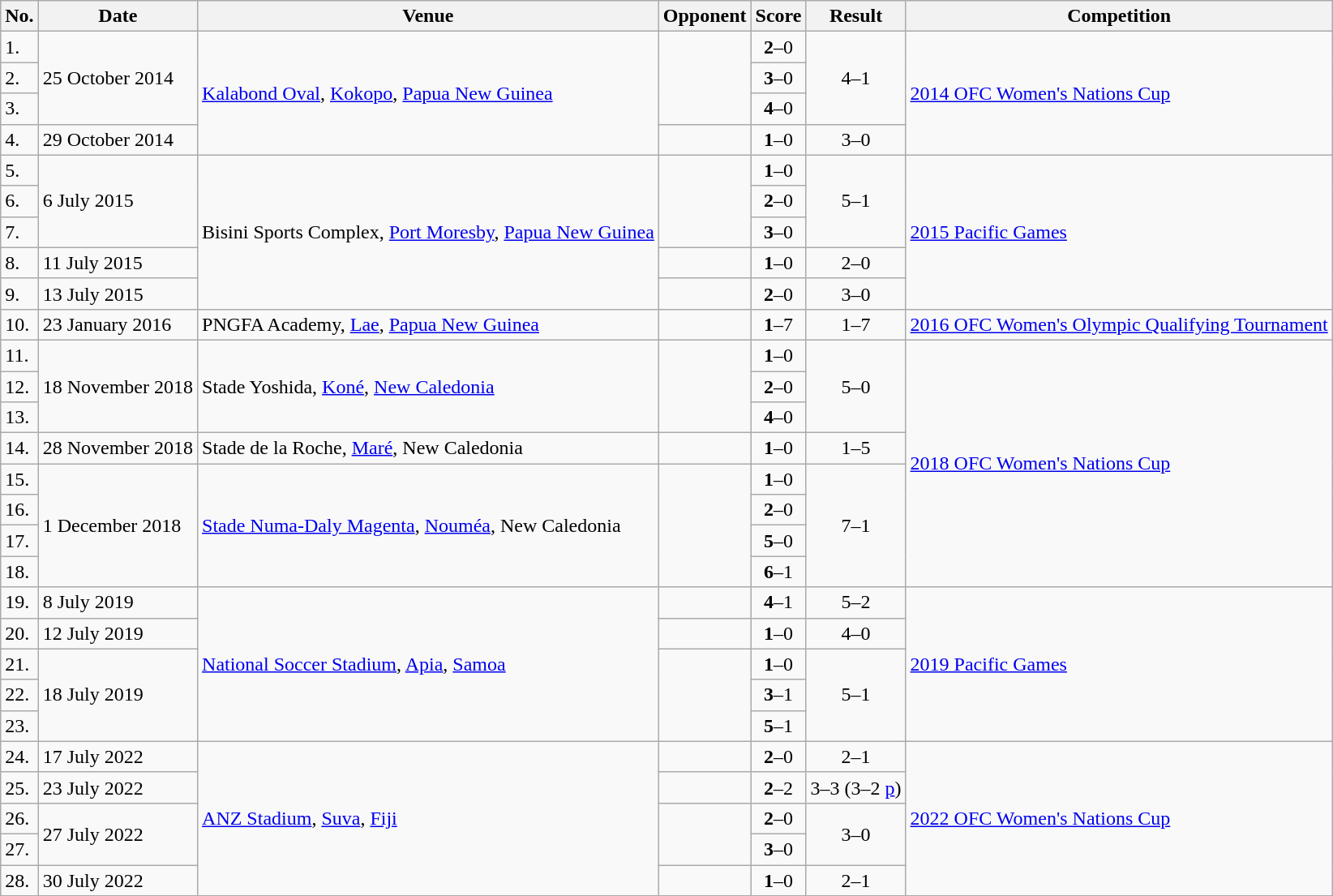<table class="wikitable">
<tr>
<th>No.</th>
<th>Date</th>
<th>Venue</th>
<th>Opponent</th>
<th>Score</th>
<th>Result</th>
<th>Competition</th>
</tr>
<tr>
<td>1.</td>
<td rowspan=3>25 October 2014</td>
<td rowspan=4><a href='#'>Kalabond Oval</a>, <a href='#'>Kokopo</a>, <a href='#'>Papua New Guinea</a></td>
<td rowspan=3></td>
<td align=center><strong>2</strong>–0</td>
<td rowspan=3 align=center>4–1</td>
<td rowspan=4><a href='#'>2014 OFC Women's Nations Cup</a></td>
</tr>
<tr>
<td>2.</td>
<td align=center><strong>3</strong>–0</td>
</tr>
<tr>
<td>3.</td>
<td align=center><strong>4</strong>–0</td>
</tr>
<tr>
<td>4.</td>
<td>29 October 2014</td>
<td></td>
<td align=center><strong>1</strong>–0</td>
<td align=center>3–0</td>
</tr>
<tr>
<td>5.</td>
<td rowspan=3>6 July 2015</td>
<td rowspan=5>Bisini Sports Complex, <a href='#'>Port Moresby</a>, <a href='#'>Papua New Guinea</a></td>
<td rowspan=3></td>
<td align=center><strong>1</strong>–0</td>
<td rowspan=3 align=center>5–1</td>
<td rowspan=5><a href='#'>2015 Pacific Games</a></td>
</tr>
<tr>
<td>6.</td>
<td align=center><strong>2</strong>–0</td>
</tr>
<tr>
<td>7.</td>
<td align=center><strong>3</strong>–0</td>
</tr>
<tr>
<td>8.</td>
<td>11 July 2015</td>
<td></td>
<td align=center><strong>1</strong>–0</td>
<td align=center>2–0</td>
</tr>
<tr>
<td>9.</td>
<td>13 July 2015</td>
<td></td>
<td align=center><strong>2</strong>–0</td>
<td align=center>3–0</td>
</tr>
<tr>
<td>10.</td>
<td>23 January 2016</td>
<td>PNGFA Academy, <a href='#'>Lae</a>, <a href='#'>Papua New Guinea</a></td>
<td></td>
<td align=center><strong>1</strong>–7</td>
<td align=center>1–7</td>
<td><a href='#'>2016 OFC Women's Olympic Qualifying Tournament</a></td>
</tr>
<tr>
<td>11.</td>
<td rowspan=3>18 November 2018</td>
<td rowspan=3>Stade Yoshida, <a href='#'>Koné</a>, <a href='#'>New Caledonia</a></td>
<td rowspan=3></td>
<td align=center><strong>1</strong>–0</td>
<td rowspan=3 align=center>5–0</td>
<td rowspan=8><a href='#'>2018 OFC Women's Nations Cup</a></td>
</tr>
<tr>
<td>12.</td>
<td align=center><strong>2</strong>–0</td>
</tr>
<tr>
<td>13.</td>
<td align=center><strong>4</strong>–0</td>
</tr>
<tr>
<td>14.</td>
<td>28 November 2018</td>
<td>Stade de la Roche, <a href='#'>Maré</a>, New Caledonia</td>
<td></td>
<td align=center><strong>1</strong>–0</td>
<td align=center>1–5</td>
</tr>
<tr>
<td>15.</td>
<td rowspan=4>1 December 2018</td>
<td rowspan=4><a href='#'>Stade Numa-Daly Magenta</a>, <a href='#'>Nouméa</a>, New Caledonia</td>
<td rowspan=4></td>
<td align=center><strong>1</strong>–0</td>
<td rowspan=4 align=center>7–1</td>
</tr>
<tr>
<td>16.</td>
<td align=center><strong>2</strong>–0</td>
</tr>
<tr>
<td>17.</td>
<td align=center><strong>5</strong>–0</td>
</tr>
<tr>
<td>18.</td>
<td align=center><strong>6</strong>–1</td>
</tr>
<tr>
<td>19.</td>
<td>8 July 2019</td>
<td rowspan=5><a href='#'>National Soccer Stadium</a>, <a href='#'>Apia</a>, <a href='#'>Samoa</a></td>
<td></td>
<td align=center><strong>4</strong>–1</td>
<td align=center>5–2</td>
<td rowspan=5><a href='#'>2019 Pacific Games</a></td>
</tr>
<tr>
<td>20.</td>
<td>12 July 2019</td>
<td></td>
<td align=center><strong>1</strong>–0</td>
<td align=center>4–0</td>
</tr>
<tr>
<td>21.</td>
<td rowspan=3>18 July 2019</td>
<td rowspan=3></td>
<td align=center><strong>1</strong>–0</td>
<td rowspan=3 align=center>5–1</td>
</tr>
<tr>
<td>22.</td>
<td align=center><strong>3</strong>–1</td>
</tr>
<tr>
<td>23.</td>
<td align=center><strong>5</strong>–1</td>
</tr>
<tr>
<td>24.</td>
<td>17 July 2022</td>
<td rowspan=5><a href='#'>ANZ Stadium</a>, <a href='#'>Suva</a>, <a href='#'>Fiji</a></td>
<td></td>
<td align=center><strong>2</strong>–0</td>
<td align=center>2–1</td>
<td rowspan=5><a href='#'>2022 OFC Women's Nations Cup</a></td>
</tr>
<tr>
<td>25.</td>
<td>23 July 2022</td>
<td></td>
<td align=center><strong>2</strong>–2</td>
<td align=center>3–3  (3–2 <a href='#'>p</a>)</td>
</tr>
<tr>
<td>26.</td>
<td rowspan=2>27 July 2022</td>
<td rowspan=2></td>
<td align=center><strong>2</strong>–0</td>
<td rowspan=2 align=center>3–0</td>
</tr>
<tr>
<td>27.</td>
<td align=center><strong>3</strong>–0</td>
</tr>
<tr>
<td>28.</td>
<td>30 July 2022</td>
<td></td>
<td align=center><strong>1</strong>–0</td>
<td align=center>2–1</td>
</tr>
<tr>
</tr>
</table>
